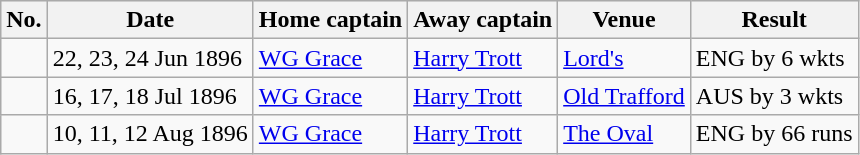<table class="wikitable">
<tr style="background:#efefef;">
<th>No.</th>
<th>Date</th>
<th>Home captain</th>
<th>Away captain</th>
<th>Venue</th>
<th>Result</th>
</tr>
<tr>
<td></td>
<td>22, 23, 24 Jun 1896</td>
<td><a href='#'>WG Grace</a></td>
<td><a href='#'>Harry Trott</a></td>
<td><a href='#'>Lord's</a></td>
<td>ENG by 6 wkts</td>
</tr>
<tr>
<td></td>
<td>16, 17, 18 Jul 1896</td>
<td><a href='#'>WG Grace</a></td>
<td><a href='#'>Harry Trott</a></td>
<td><a href='#'>Old Trafford</a></td>
<td>AUS by 3 wkts</td>
</tr>
<tr>
<td></td>
<td>10, 11, 12 Aug 1896</td>
<td><a href='#'>WG Grace</a></td>
<td><a href='#'>Harry Trott</a></td>
<td><a href='#'>The Oval</a></td>
<td>ENG by 66 runs</td>
</tr>
</table>
